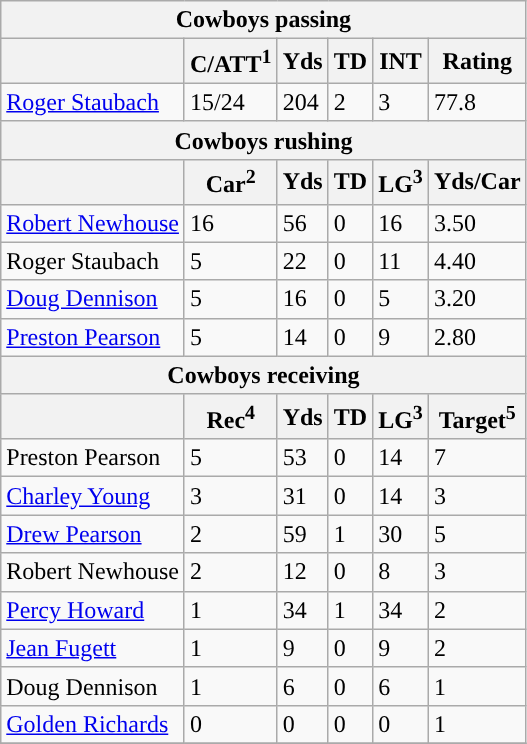<table class="wikitable">
<tr>
<th colspan="6">Cowboys passing</th>
</tr>
<tr>
<th></th>
<th>C/ATT<sup>1</sup></th>
<th>Yds</th>
<th>TD</th>
<th>INT</th>
<th>Rating</th>
</tr>
<tr>
<td><a href='#'>Roger Staubach</a></td>
<td>15/24</td>
<td>204</td>
<td>2</td>
<td>3</td>
<td>77.8</td>
</tr>
<tr>
<th colspan="6">Cowboys rushing</th>
</tr>
<tr>
<th></th>
<th>Car<sup>2</sup></th>
<th>Yds</th>
<th>TD</th>
<th>LG<sup>3</sup></th>
<th>Yds/Car</th>
</tr>
<tr>
<td><a href='#'>Robert Newhouse</a></td>
<td>16</td>
<td>56</td>
<td>0</td>
<td>16</td>
<td>3.50</td>
</tr>
<tr>
<td>Roger Staubach</td>
<td>5</td>
<td>22</td>
<td>0</td>
<td>11</td>
<td>4.40</td>
</tr>
<tr>
<td><a href='#'>Doug Dennison</a></td>
<td>5</td>
<td>16</td>
<td>0</td>
<td>5</td>
<td>3.20</td>
</tr>
<tr>
<td><a href='#'>Preston Pearson</a></td>
<td>5</td>
<td>14</td>
<td>0</td>
<td>9</td>
<td>2.80</td>
</tr>
<tr>
<th colspan="6">Cowboys receiving</th>
</tr>
<tr>
<th></th>
<th>Rec<sup>4</sup></th>
<th>Yds</th>
<th>TD</th>
<th>LG<sup>3</sup></th>
<th>Target<sup>5</sup></th>
</tr>
<tr>
<td>Preston Pearson</td>
<td>5</td>
<td>53</td>
<td>0</td>
<td>14</td>
<td>7</td>
</tr>
<tr>
<td><a href='#'>Charley Young</a></td>
<td>3</td>
<td>31</td>
<td>0</td>
<td>14</td>
<td>3</td>
</tr>
<tr>
<td><a href='#'>Drew Pearson</a></td>
<td>2</td>
<td>59</td>
<td>1</td>
<td>30</td>
<td>5</td>
</tr>
<tr>
<td>Robert Newhouse</td>
<td>2</td>
<td>12</td>
<td>0</td>
<td>8</td>
<td>3</td>
</tr>
<tr>
<td><a href='#'>Percy Howard</a></td>
<td>1</td>
<td>34</td>
<td>1</td>
<td>34</td>
<td>2</td>
</tr>
<tr>
<td><a href='#'>Jean Fugett</a></td>
<td>1</td>
<td>9</td>
<td>0</td>
<td>9</td>
<td>2</td>
</tr>
<tr>
<td>Doug Dennison</td>
<td>1</td>
<td>6</td>
<td>0</td>
<td>6</td>
<td>1</td>
</tr>
<tr>
<td><a href='#'>Golden Richards</a></td>
<td>0</td>
<td>0</td>
<td>0</td>
<td>0</td>
<td>1</td>
</tr>
<tr>
</tr>
</table>
